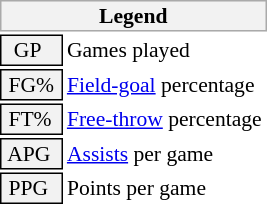<table class="toccolours" style="font-size: 90%; white-space: nowrap;">
<tr>
<th colspan="6" style="background:#f2f2f2; border:1px solid #aaa;">Legend</th>
</tr>
<tr>
<td style="background:#f2f2f2; border:1px solid black;">  GP</td>
<td>Games played</td>
</tr>
<tr>
<td style="background:#f2f2f2; border:1px solid black;"> FG% </td>
<td style="padding-right: 8px"><a href='#'>Field-goal</a> percentage</td>
</tr>
<tr>
<td style="background:#f2f2f2; border:1px solid black;"> FT% </td>
<td><a href='#'>Free-throw</a> percentage</td>
</tr>
<tr>
<td style="background:#f2f2f2; border:1px solid black;"> APG </td>
<td><a href='#'>Assists</a> per game</td>
</tr>
<tr>
<td style="background:#f2f2f2; border:1px solid black;"> PPG </td>
<td>Points per game</td>
</tr>
<tr>
</tr>
</table>
